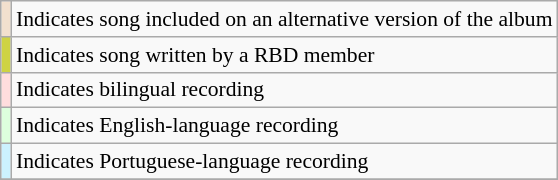<table class="wikitable" style="font-size:90%;">
<tr>
<th scope="row" style="background-color:#F2E0CE"></th>
<td>Indicates song included on an alternative version of the album</td>
</tr>
<tr>
<td style="background-color:#ced343"></td>
<td>Indicates song written by a RBD member</td>
</tr>
<tr>
<td style="background-color:#FFDDDD"></td>
<td>Indicates bilingual recording</td>
</tr>
<tr>
<td style="background-color:#DDFFDD"></td>
<td>Indicates English-language recording</td>
</tr>
<tr>
<td style="background-color:#ccf2ff"></td>
<td>Indicates Portuguese-language recording</td>
</tr>
<tr>
</tr>
</table>
